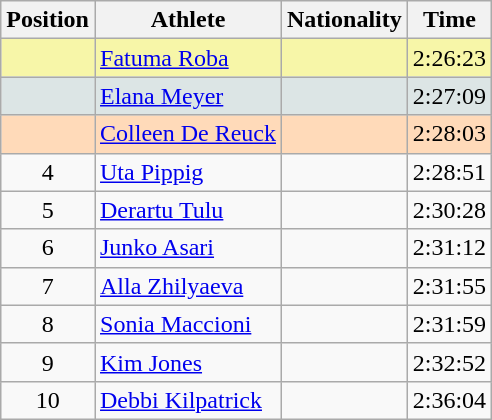<table class="wikitable sortable">
<tr>
<th>Position</th>
<th>Athlete</th>
<th>Nationality</th>
<th>Time</th>
</tr>
<tr bgcolor="#F7F6A8">
<td align=center></td>
<td><a href='#'>Fatuma Roba</a></td>
<td></td>
<td>2:26:23</td>
</tr>
<tr bgcolor="#DCE5E5">
<td align=center></td>
<td><a href='#'>Elana Meyer</a></td>
<td></td>
<td>2:27:09</td>
</tr>
<tr bgcolor="#FFDAB9">
<td align=center></td>
<td><a href='#'>Colleen De Reuck</a></td>
<td></td>
<td>2:28:03</td>
</tr>
<tr>
<td align=center>4</td>
<td><a href='#'>Uta Pippig</a></td>
<td></td>
<td>2:28:51</td>
</tr>
<tr>
<td align=center>5</td>
<td><a href='#'>Derartu Tulu</a></td>
<td></td>
<td>2:30:28</td>
</tr>
<tr>
<td align=center>6</td>
<td><a href='#'>Junko Asari</a></td>
<td></td>
<td>2:31:12</td>
</tr>
<tr>
<td align=center>7</td>
<td><a href='#'>Alla Zhilyaeva</a></td>
<td></td>
<td>2:31:55</td>
</tr>
<tr>
<td align=center>8</td>
<td><a href='#'>Sonia Maccioni</a></td>
<td></td>
<td>2:31:59</td>
</tr>
<tr>
<td align=center>9</td>
<td><a href='#'>Kim Jones</a></td>
<td></td>
<td>2:32:52</td>
</tr>
<tr>
<td align=center>10</td>
<td><a href='#'>Debbi Kilpatrick</a></td>
<td></td>
<td>2:36:04</td>
</tr>
</table>
